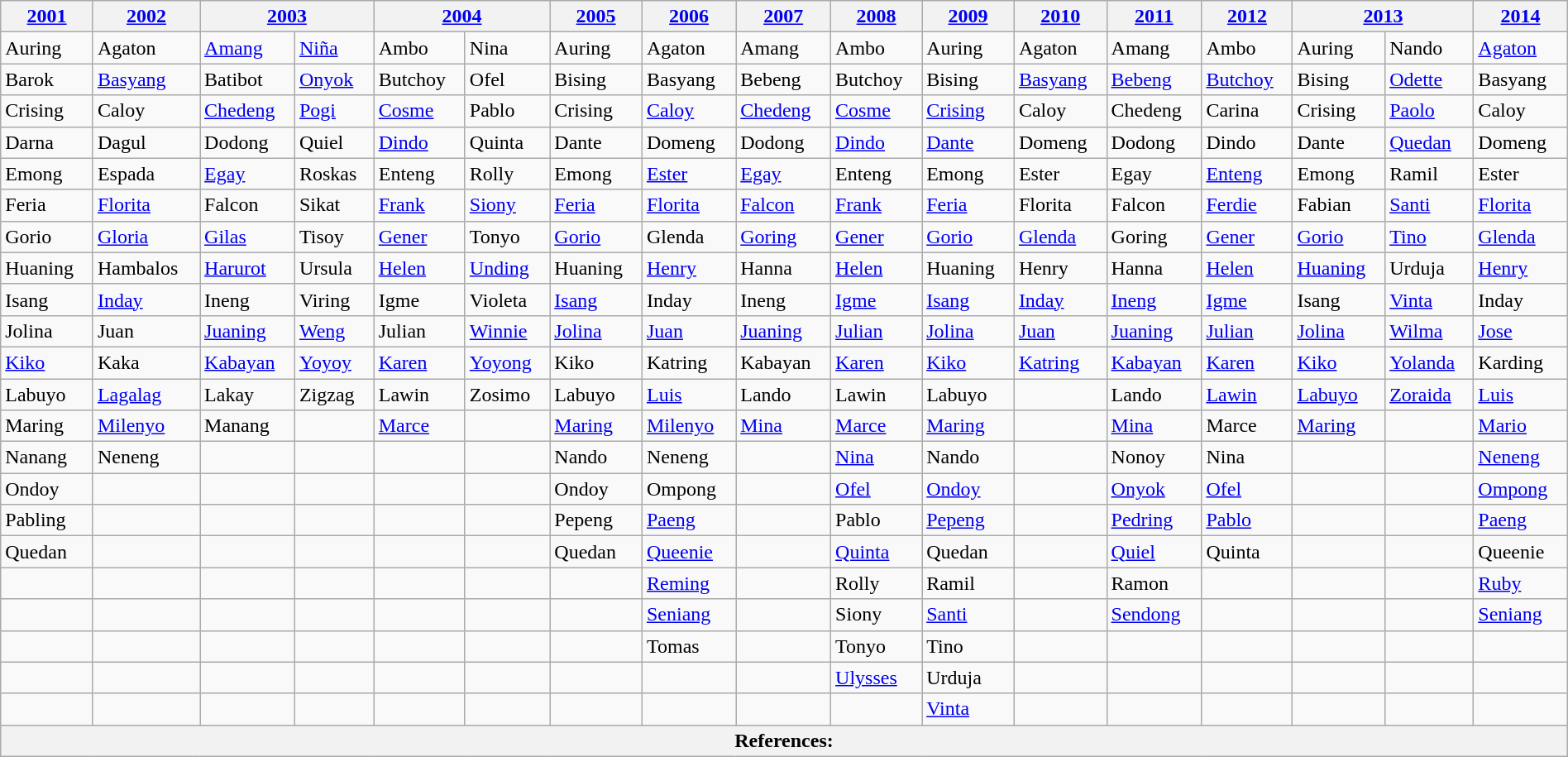<table class="wikitable" width="100%">
<tr>
<th><a href='#'>2001</a></th>
<th><a href='#'>2002</a></th>
<th colspan=2><a href='#'>2003</a></th>
<th colspan=2><a href='#'>2004</a></th>
<th><a href='#'>2005</a></th>
<th><a href='#'>2006</a></th>
<th><a href='#'>2007</a></th>
<th><a href='#'>2008</a></th>
<th><a href='#'>2009</a></th>
<th><a href='#'>2010</a></th>
<th><a href='#'>2011</a></th>
<th><a href='#'>2012</a></th>
<th colspan=2><a href='#'>2013</a></th>
<th><a href='#'>2014</a></th>
</tr>
<tr>
<td>Auring</td>
<td>Agaton</td>
<td><a href='#'>Amang</a></td>
<td><a href='#'>Niña</a></td>
<td>Ambo</td>
<td>Nina</td>
<td>Auring</td>
<td>Agaton</td>
<td>Amang</td>
<td>Ambo</td>
<td>Auring</td>
<td>Agaton</td>
<td>Amang</td>
<td>Ambo</td>
<td>Auring</td>
<td>Nando</td>
<td><a href='#'>Agaton</a></td>
</tr>
<tr>
<td>Barok</td>
<td><a href='#'>Basyang</a></td>
<td>Batibot</td>
<td><a href='#'>Onyok</a></td>
<td>Butchoy</td>
<td>Ofel</td>
<td>Bising</td>
<td>Basyang</td>
<td>Bebeng</td>
<td>Butchoy</td>
<td>Bising</td>
<td><a href='#'>Basyang</a></td>
<td><a href='#'>Bebeng</a></td>
<td><a href='#'>Butchoy</a></td>
<td>Bising</td>
<td><a href='#'>Odette</a></td>
<td>Basyang</td>
</tr>
<tr>
<td>Crising</td>
<td>Caloy</td>
<td><a href='#'>Chedeng</a></td>
<td><a href='#'>Pogi</a></td>
<td><a href='#'>Cosme</a></td>
<td>Pablo</td>
<td>Crising</td>
<td><a href='#'>Caloy</a></td>
<td><a href='#'>Chedeng</a></td>
<td><a href='#'>Cosme</a></td>
<td><a href='#'>Crising</a></td>
<td>Caloy</td>
<td>Chedeng</td>
<td>Carina</td>
<td>Crising</td>
<td><a href='#'>Paolo</a></td>
<td>Caloy</td>
</tr>
<tr>
<td>Darna</td>
<td>Dagul</td>
<td>Dodong</td>
<td>Quiel</td>
<td><a href='#'>Dindo</a></td>
<td>Quinta</td>
<td>Dante</td>
<td>Domeng</td>
<td>Dodong</td>
<td><a href='#'>Dindo</a></td>
<td><a href='#'>Dante</a></td>
<td>Domeng</td>
<td>Dodong</td>
<td>Dindo</td>
<td>Dante</td>
<td><a href='#'>Quedan</a></td>
<td>Domeng</td>
</tr>
<tr>
<td>Emong</td>
<td>Espada</td>
<td><a href='#'>Egay</a></td>
<td>Roskas</td>
<td>Enteng</td>
<td>Rolly</td>
<td>Emong</td>
<td><a href='#'>Ester</a></td>
<td><a href='#'>Egay</a></td>
<td>Enteng</td>
<td>Emong</td>
<td>Ester</td>
<td>Egay</td>
<td><a href='#'>Enteng</a></td>
<td>Emong</td>
<td>Ramil</td>
<td>Ester</td>
</tr>
<tr>
<td>Feria</td>
<td><a href='#'>Florita</a></td>
<td>Falcon</td>
<td>Sikat</td>
<td><a href='#'>Frank</a></td>
<td><a href='#'>Siony</a></td>
<td><a href='#'>Feria</a></td>
<td><a href='#'>Florita</a></td>
<td><a href='#'>Falcon</a></td>
<td><a href='#'>Frank</a></td>
<td><a href='#'>Feria</a></td>
<td>Florita</td>
<td>Falcon</td>
<td><a href='#'>Ferdie</a></td>
<td>Fabian</td>
<td><a href='#'>Santi</a></td>
<td><a href='#'>Florita</a></td>
</tr>
<tr>
<td>Gorio</td>
<td><a href='#'>Gloria</a></td>
<td><a href='#'>Gilas</a></td>
<td>Tisoy</td>
<td><a href='#'>Gener</a></td>
<td>Tonyo</td>
<td><a href='#'>Gorio</a></td>
<td>Glenda</td>
<td><a href='#'>Goring</a></td>
<td><a href='#'>Gener</a></td>
<td><a href='#'>Gorio</a></td>
<td><a href='#'>Glenda</a></td>
<td>Goring</td>
<td><a href='#'>Gener</a></td>
<td><a href='#'>Gorio</a></td>
<td><a href='#'>Tino</a></td>
<td><a href='#'>Glenda</a></td>
</tr>
<tr>
<td>Huaning</td>
<td>Hambalos</td>
<td><a href='#'>Harurot</a></td>
<td>Ursula</td>
<td><a href='#'>Helen</a></td>
<td><a href='#'>Unding</a></td>
<td>Huaning</td>
<td><a href='#'>Henry</a></td>
<td>Hanna</td>
<td><a href='#'>Helen</a></td>
<td>Huaning</td>
<td>Henry</td>
<td>Hanna</td>
<td><a href='#'>Helen</a></td>
<td><a href='#'>Huaning</a></td>
<td>Urduja</td>
<td><a href='#'>Henry</a></td>
</tr>
<tr>
<td>Isang</td>
<td><a href='#'>Inday</a></td>
<td>Ineng</td>
<td>Viring</td>
<td>Igme</td>
<td>Violeta</td>
<td><a href='#'>Isang</a></td>
<td>Inday</td>
<td>Ineng</td>
<td><a href='#'>Igme</a></td>
<td><a href='#'>Isang</a></td>
<td><a href='#'>Inday</a></td>
<td><a href='#'>Ineng</a></td>
<td><a href='#'>Igme</a></td>
<td>Isang</td>
<td><a href='#'>Vinta</a></td>
<td>Inday</td>
</tr>
<tr>
<td>Jolina</td>
<td>Juan</td>
<td><a href='#'>Juaning</a></td>
<td><a href='#'>Weng</a></td>
<td>Julian</td>
<td><a href='#'>Winnie</a></td>
<td><a href='#'>Jolina</a></td>
<td><a href='#'>Juan</a></td>
<td><a href='#'>Juaning</a></td>
<td><a href='#'>Julian</a></td>
<td><a href='#'>Jolina</a></td>
<td><a href='#'>Juan</a></td>
<td><a href='#'>Juaning</a></td>
<td><a href='#'>Julian</a></td>
<td><a href='#'>Jolina</a></td>
<td><a href='#'>Wilma</a></td>
<td><a href='#'>Jose</a></td>
</tr>
<tr>
<td><a href='#'>Kiko</a></td>
<td>Kaka</td>
<td><a href='#'>Kabayan</a></td>
<td><a href='#'>Yoyoy</a></td>
<td><a href='#'>Karen</a></td>
<td><a href='#'>Yoyong</a></td>
<td>Kiko</td>
<td>Katring</td>
<td>Kabayan</td>
<td><a href='#'>Karen</a></td>
<td><a href='#'>Kiko</a></td>
<td><a href='#'>Katring</a></td>
<td><a href='#'>Kabayan</a></td>
<td><a href='#'>Karen</a></td>
<td><a href='#'>Kiko</a></td>
<td><a href='#'>Yolanda</a></td>
<td>Karding</td>
</tr>
<tr>
<td>Labuyo</td>
<td><a href='#'>Lagalag</a></td>
<td>Lakay</td>
<td>Zigzag</td>
<td>Lawin</td>
<td>Zosimo</td>
<td>Labuyo</td>
<td><a href='#'>Luis</a></td>
<td>Lando</td>
<td>Lawin</td>
<td>Labuyo</td>
<td></td>
<td>Lando</td>
<td><a href='#'>Lawin</a></td>
<td><a href='#'>Labuyo</a></td>
<td><a href='#'>Zoraida</a></td>
<td><a href='#'>Luis</a></td>
</tr>
<tr>
<td>Maring</td>
<td><a href='#'>Milenyo</a></td>
<td>Manang</td>
<td></td>
<td><a href='#'>Marce</a></td>
<td></td>
<td><a href='#'>Maring</a></td>
<td><a href='#'>Milenyo</a></td>
<td><a href='#'>Mina</a></td>
<td><a href='#'>Marce</a></td>
<td><a href='#'>Maring</a></td>
<td></td>
<td><a href='#'>Mina</a></td>
<td>Marce</td>
<td><a href='#'>Maring</a></td>
<td></td>
<td><a href='#'>Mario</a></td>
</tr>
<tr>
<td>Nanang</td>
<td>Neneng</td>
<td></td>
<td></td>
<td></td>
<td></td>
<td>Nando</td>
<td>Neneng</td>
<td></td>
<td><a href='#'>Nina</a></td>
<td>Nando</td>
<td></td>
<td>Nonoy</td>
<td>Nina</td>
<td></td>
<td></td>
<td><a href='#'>Neneng</a></td>
</tr>
<tr>
<td>Ondoy</td>
<td></td>
<td></td>
<td></td>
<td></td>
<td></td>
<td>Ondoy</td>
<td>Ompong</td>
<td></td>
<td><a href='#'>Ofel</a></td>
<td><a href='#'>Ondoy</a></td>
<td></td>
<td><a href='#'>Onyok</a></td>
<td><a href='#'>Ofel</a></td>
<td></td>
<td></td>
<td><a href='#'>Ompong</a></td>
</tr>
<tr>
<td>Pabling</td>
<td></td>
<td></td>
<td></td>
<td></td>
<td></td>
<td>Pepeng</td>
<td><a href='#'>Paeng</a></td>
<td></td>
<td>Pablo</td>
<td><a href='#'>Pepeng</a></td>
<td></td>
<td><a href='#'>Pedring</a></td>
<td><a href='#'>Pablo</a></td>
<td></td>
<td></td>
<td><a href='#'>Paeng</a></td>
</tr>
<tr>
<td>Quedan</td>
<td></td>
<td></td>
<td></td>
<td></td>
<td></td>
<td>Quedan</td>
<td><a href='#'>Queenie</a></td>
<td></td>
<td><a href='#'>Quinta</a></td>
<td>Quedan</td>
<td></td>
<td><a href='#'>Quiel</a></td>
<td>Quinta</td>
<td></td>
<td></td>
<td>Queenie</td>
</tr>
<tr>
<td></td>
<td></td>
<td></td>
<td></td>
<td></td>
<td></td>
<td></td>
<td><a href='#'>Reming</a></td>
<td></td>
<td>Rolly</td>
<td>Ramil</td>
<td></td>
<td>Ramon</td>
<td></td>
<td></td>
<td></td>
<td><a href='#'>Ruby</a></td>
</tr>
<tr>
<td></td>
<td></td>
<td></td>
<td></td>
<td></td>
<td></td>
<td></td>
<td><a href='#'>Seniang</a></td>
<td></td>
<td>Siony</td>
<td><a href='#'>Santi</a></td>
<td></td>
<td><a href='#'>Sendong</a></td>
<td></td>
<td></td>
<td></td>
<td><a href='#'>Seniang</a></td>
</tr>
<tr>
<td></td>
<td></td>
<td></td>
<td></td>
<td></td>
<td></td>
<td></td>
<td>Tomas</td>
<td></td>
<td>Tonyo</td>
<td>Tino</td>
<td></td>
<td></td>
<td></td>
<td></td>
<td></td>
<td></td>
</tr>
<tr>
<td></td>
<td></td>
<td></td>
<td></td>
<td></td>
<td></td>
<td></td>
<td></td>
<td></td>
<td><a href='#'>Ulysses</a></td>
<td>Urduja</td>
<td></td>
<td></td>
<td></td>
<td></td>
<td></td>
<td></td>
</tr>
<tr>
<td></td>
<td></td>
<td></td>
<td></td>
<td></td>
<td></td>
<td></td>
<td></td>
<td></td>
<td></td>
<td><a href='#'>Vinta</a></td>
<td></td>
<td></td>
<td></td>
<td></td>
<td></td>
<td></td>
</tr>
<tr class="unsortable">
<th colspan=17>References:</th>
</tr>
</table>
